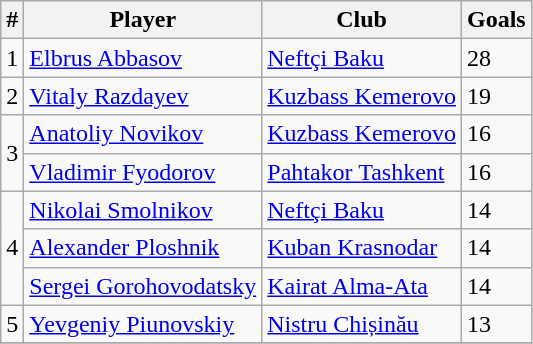<table class="wikitable">
<tr>
<th>#</th>
<th>Player</th>
<th>Club</th>
<th>Goals</th>
</tr>
<tr>
<td>1</td>
<td><a href='#'>Elbrus Abbasov</a></td>
<td><a href='#'>Neftçi Baku</a></td>
<td>28</td>
</tr>
<tr>
<td>2</td>
<td><a href='#'>Vitaly Razdayev</a></td>
<td><a href='#'>Kuzbass Kemerovo</a></td>
<td>19</td>
</tr>
<tr>
<td rowspan=2>3</td>
<td><a href='#'>Anatoliy  Novikov</a></td>
<td><a href='#'>Kuzbass Kemerovo</a></td>
<td>16</td>
</tr>
<tr>
<td><a href='#'>Vladimir Fyodorov</a></td>
<td><a href='#'>Pahtakor Tashkent</a></td>
<td>16</td>
</tr>
<tr>
<td rowspan=3>4</td>
<td><a href='#'>Nikolai Smolnikov</a></td>
<td><a href='#'>Neftçi Baku</a></td>
<td>14</td>
</tr>
<tr>
<td><a href='#'>Alexander Ploshnik</a></td>
<td><a href='#'>Kuban Krasnodar</a></td>
<td>14</td>
</tr>
<tr>
<td><a href='#'>Sergei Gorohovodatsky</a></td>
<td><a href='#'>Kairat Alma-Ata</a></td>
<td>14</td>
</tr>
<tr>
<td>5</td>
<td><a href='#'>Yevgeniy Piunovskiy</a></td>
<td><a href='#'>Nistru Chișinău</a></td>
<td>13</td>
</tr>
<tr>
</tr>
</table>
